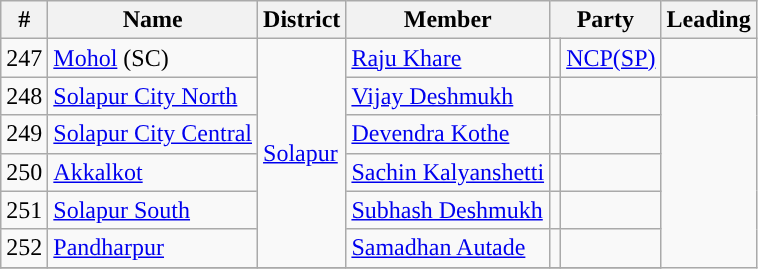<table class="wikitable">
<tr>
<th>#</th>
<th>Name</th>
<th>District</th>
<th>Member</th>
<th colspan="2">Party</th>
<th colspan=2>Leading<br></th>
</tr>
<tr>
<td>247</td>
<td><a href='#'>Mohol</a> (SC)</td>
<td rowspan=6><a href='#'>Solapur</a></td>
<td><a href='#'>Raju Khare</a></td>
<td style="background-color: "></td>
<td><a href='#'>NCP(SP)</a></td>
<td></td>
</tr>
<tr>
<td>248</td>
<td><a href='#'>Solapur City North</a></td>
<td><a href='#'>Vijay Deshmukh</a></td>
<td></td>
<td></td>
</tr>
<tr>
<td>249</td>
<td><a href='#'>Solapur City Central</a></td>
<td><a href='#'>Devendra Kothe</a></td>
<td></td>
<td></td>
</tr>
<tr>
<td>250</td>
<td><a href='#'>Akkalkot</a></td>
<td><a href='#'>Sachin Kalyanshetti</a></td>
<td></td>
<td></td>
</tr>
<tr>
<td>251</td>
<td><a href='#'>Solapur South</a></td>
<td><a href='#'>Subhash Deshmukh</a></td>
<td></td>
<td></td>
</tr>
<tr>
<td>252</td>
<td><a href='#'>Pandharpur</a></td>
<td><a href='#'>Samadhan Autade</a></td>
<td></td>
<td></td>
</tr>
<tr>
</tr>
</table>
